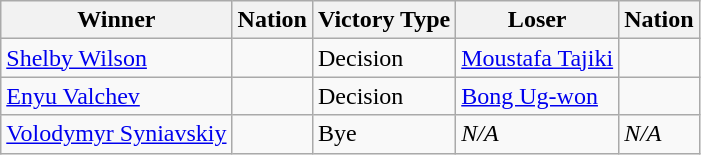<table class="wikitable sortable" style="text-align:left;">
<tr>
<th>Winner</th>
<th>Nation</th>
<th>Victory Type</th>
<th>Loser</th>
<th>Nation</th>
</tr>
<tr>
<td><a href='#'>Shelby Wilson</a></td>
<td></td>
<td>Decision</td>
<td><a href='#'>Moustafa Tajiki</a></td>
<td></td>
</tr>
<tr>
<td><a href='#'>Enyu Valchev</a></td>
<td></td>
<td>Decision</td>
<td><a href='#'>Bong Ug-won</a></td>
<td></td>
</tr>
<tr>
<td><a href='#'>Volodymyr Syniavskiy</a></td>
<td></td>
<td>Bye</td>
<td><em>N/A</em></td>
<td><em>N/A</em></td>
</tr>
</table>
